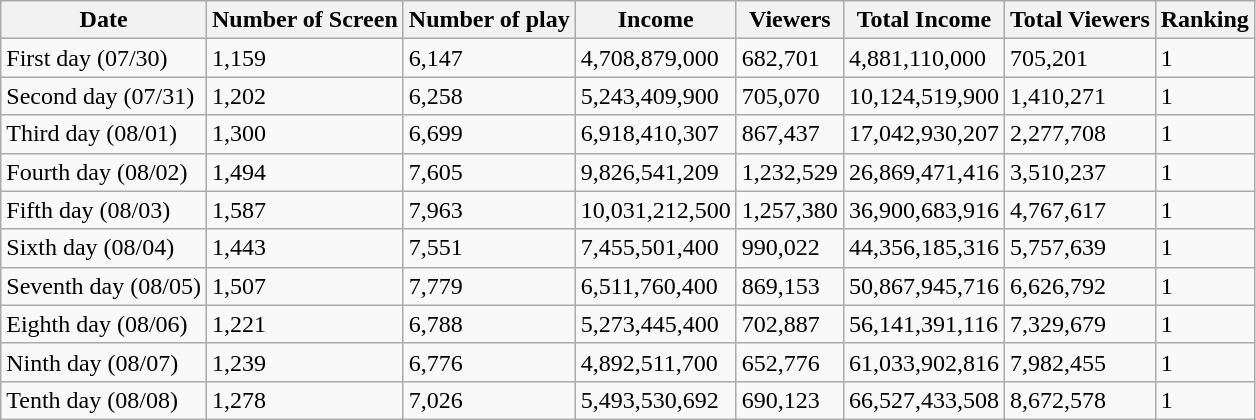<table class="wikitable">
<tr>
<th>Date</th>
<th>Number of Screen</th>
<th>Number of play</th>
<th>Income</th>
<th>Viewers</th>
<th>Total Income</th>
<th>Total Viewers</th>
<th>Ranking</th>
</tr>
<tr>
<td>First day (07/30)</td>
<td>1,159</td>
<td>6,147</td>
<td>4,708,879,000</td>
<td>682,701</td>
<td>4,881,110,000</td>
<td>705,201</td>
<td>1</td>
</tr>
<tr>
<td>Second day (07/31)</td>
<td>1,202</td>
<td>6,258</td>
<td>5,243,409,900</td>
<td>705,070</td>
<td>10,124,519,900</td>
<td>1,410,271</td>
<td>1</td>
</tr>
<tr>
<td>Third day (08/01)</td>
<td>1,300</td>
<td>6,699</td>
<td>6,918,410,307</td>
<td>867,437</td>
<td>17,042,930,207</td>
<td>2,277,708</td>
<td>1</td>
</tr>
<tr>
<td>Fourth day (08/02)</td>
<td>1,494</td>
<td>7,605</td>
<td>9,826,541,209</td>
<td>1,232,529</td>
<td>26,869,471,416</td>
<td>3,510,237</td>
<td>1</td>
</tr>
<tr>
<td>Fifth day (08/03)</td>
<td>1,587</td>
<td>7,963</td>
<td>10,031,212,500</td>
<td>1,257,380</td>
<td>36,900,683,916</td>
<td>4,767,617</td>
<td>1</td>
</tr>
<tr>
<td>Sixth day (08/04)</td>
<td>1,443</td>
<td>7,551</td>
<td>7,455,501,400</td>
<td>990,022</td>
<td>44,356,185,316</td>
<td>5,757,639</td>
<td>1</td>
</tr>
<tr>
<td>Seventh day (08/05)</td>
<td>1,507</td>
<td>7,779</td>
<td>6,511,760,400</td>
<td>869,153</td>
<td>50,867,945,716</td>
<td>6,626,792</td>
<td>1</td>
</tr>
<tr>
<td>Eighth day (08/06)</td>
<td>1,221</td>
<td>6,788</td>
<td>5,273,445,400</td>
<td>702,887</td>
<td>56,141,391,116</td>
<td>7,329,679</td>
<td>1</td>
</tr>
<tr>
<td>Ninth day (08/07)</td>
<td>1,239</td>
<td>6,776</td>
<td>4,892,511,700</td>
<td>652,776</td>
<td>61,033,902,816</td>
<td>7,982,455</td>
<td>1</td>
</tr>
<tr>
<td>Tenth day (08/08)</td>
<td>1,278</td>
<td>7,026</td>
<td>5,493,530,692</td>
<td>690,123</td>
<td>66,527,433,508</td>
<td>8,672,578</td>
<td>1</td>
</tr>
</table>
